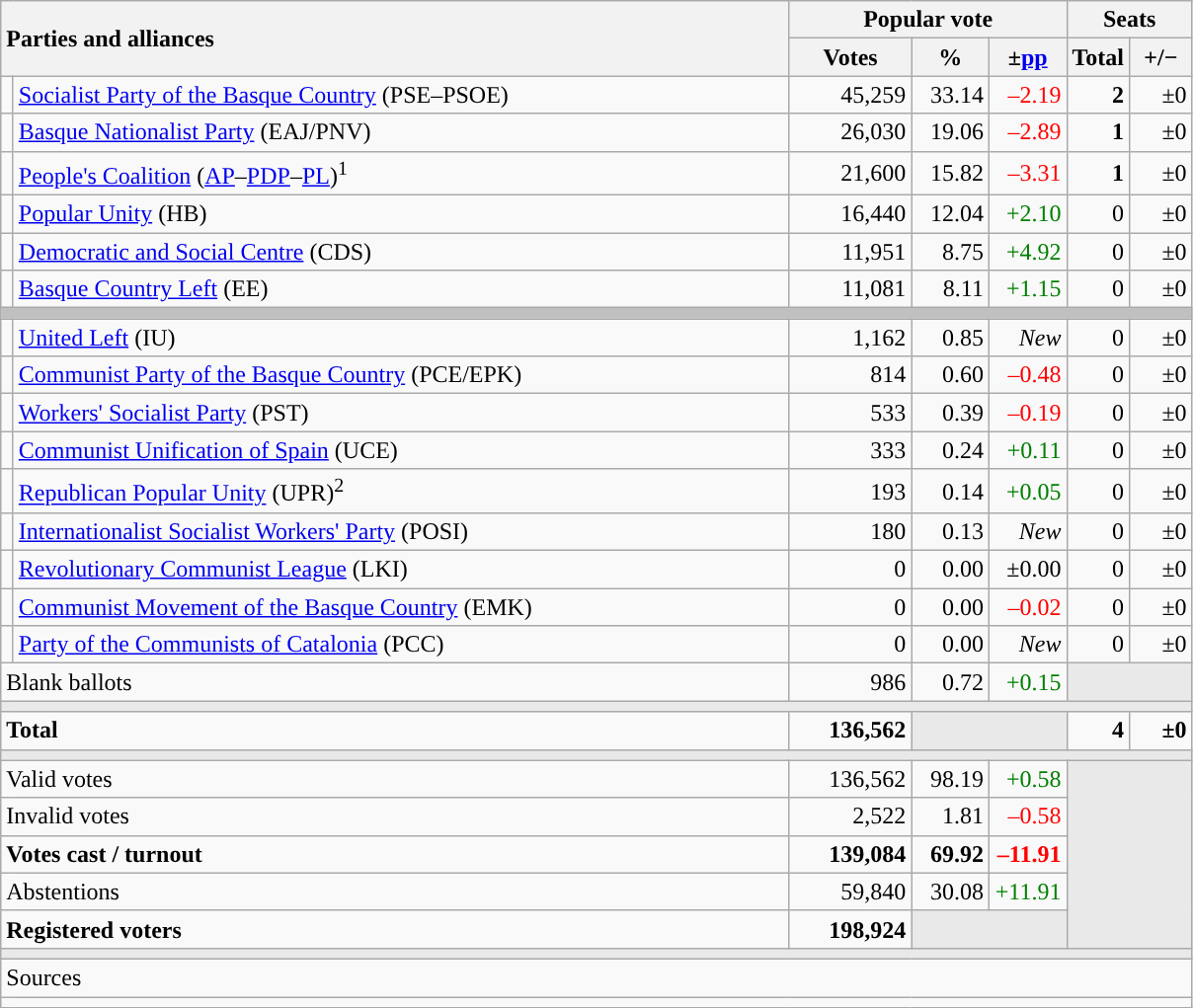<table class="wikitable" style="text-align:right;">
<tr>
<th style="text-align:left;" rowspan="2" colspan="2" width="525">Parties and alliances</th>
<th colspan="3">Popular vote</th>
<th colspan="2">Seats</th>
</tr>
<tr>
<th width="75">Votes</th>
<th width="45">%</th>
<th width="45">±<a href='#'>pp</a></th>
<th width="35">Total</th>
<th width="35">+/−</th>
</tr>
<tr>
<td width="1" style="color:inherit;background:"></td>
<td align="left"><a href='#'>Socialist Party of the Basque Country</a> (PSE–PSOE)</td>
<td>45,259</td>
<td>33.14</td>
<td style="color:red;">–2.19</td>
<td><strong>2</strong></td>
<td>±0</td>
</tr>
<tr>
<td style="color:inherit;background:"></td>
<td align="left"><a href='#'>Basque Nationalist Party</a> (EAJ/PNV)</td>
<td>26,030</td>
<td>19.06</td>
<td style="color:red;">–2.89</td>
<td><strong>1</strong></td>
<td>±0</td>
</tr>
<tr>
<td style="color:inherit;background:"></td>
<td align="left"><a href='#'>People's Coalition</a> (<a href='#'>AP</a>–<a href='#'>PDP</a>–<a href='#'>PL</a>)<sup>1</sup></td>
<td>21,600</td>
<td>15.82</td>
<td style="color:red;">–3.31</td>
<td><strong>1</strong></td>
<td>±0</td>
</tr>
<tr>
<td style="color:inherit;background:"></td>
<td align="left"><a href='#'>Popular Unity</a> (HB)</td>
<td>16,440</td>
<td>12.04</td>
<td style="color:green;">+2.10</td>
<td>0</td>
<td>±0</td>
</tr>
<tr>
<td style="color:inherit;background:"></td>
<td align="left"><a href='#'>Democratic and Social Centre</a> (CDS)</td>
<td>11,951</td>
<td>8.75</td>
<td style="color:green;">+4.92</td>
<td>0</td>
<td>±0</td>
</tr>
<tr>
<td style="color:inherit;background:"></td>
<td align="left"><a href='#'>Basque Country Left</a> (EE)</td>
<td>11,081</td>
<td>8.11</td>
<td style="color:green;">+1.15</td>
<td>0</td>
<td>±0</td>
</tr>
<tr>
<td colspan="7" bgcolor="#C0C0C0"></td>
</tr>
<tr>
<td style="color:inherit;background:"></td>
<td align="left"><a href='#'>United Left</a> (IU)</td>
<td>1,162</td>
<td>0.85</td>
<td><em>New</em></td>
<td>0</td>
<td>±0</td>
</tr>
<tr>
<td style="color:inherit;background:"></td>
<td align="left"><a href='#'>Communist Party of the Basque Country</a> (PCE/EPK)</td>
<td>814</td>
<td>0.60</td>
<td style="color:red;">–0.48</td>
<td>0</td>
<td>±0</td>
</tr>
<tr>
<td style="color:inherit;background:"></td>
<td align="left"><a href='#'>Workers' Socialist Party</a> (PST)</td>
<td>533</td>
<td>0.39</td>
<td style="color:red;">–0.19</td>
<td>0</td>
<td>±0</td>
</tr>
<tr>
<td style="color:inherit;background:"></td>
<td align="left"><a href='#'>Communist Unification of Spain</a> (UCE)</td>
<td>333</td>
<td>0.24</td>
<td style="color:green;">+0.11</td>
<td>0</td>
<td>±0</td>
</tr>
<tr>
<td style="color:inherit;background:"></td>
<td align="left"><a href='#'>Republican Popular Unity</a> (UPR)<sup>2</sup></td>
<td>193</td>
<td>0.14</td>
<td style="color:green;">+0.05</td>
<td>0</td>
<td>±0</td>
</tr>
<tr>
<td style="color:inherit;background:"></td>
<td align="left"><a href='#'>Internationalist Socialist Workers' Party</a> (POSI)</td>
<td>180</td>
<td>0.13</td>
<td><em>New</em></td>
<td>0</td>
<td>±0</td>
</tr>
<tr>
<td style="color:inherit;background:"></td>
<td align="left"><a href='#'>Revolutionary Communist League</a> (LKI)</td>
<td>0</td>
<td>0.00</td>
<td>±0.00</td>
<td>0</td>
<td>±0</td>
</tr>
<tr>
<td style="color:inherit;background:"></td>
<td align="left"><a href='#'>Communist Movement of the Basque Country</a> (EMK)</td>
<td>0</td>
<td>0.00</td>
<td style="color:red;">–0.02</td>
<td>0</td>
<td>±0</td>
</tr>
<tr>
<td style="color:inherit;background:"></td>
<td align="left"><a href='#'>Party of the Communists of Catalonia</a> (PCC)</td>
<td>0</td>
<td>0.00</td>
<td><em>New</em></td>
<td>0</td>
<td>±0</td>
</tr>
<tr>
<td align="left" colspan="2">Blank ballots</td>
<td>986</td>
<td>0.72</td>
<td style="color:green;">+0.15</td>
<td bgcolor="#E9E9E9" colspan="2"></td>
</tr>
<tr>
<td colspan="7" bgcolor="#E9E9E9"></td>
</tr>
<tr style="font-weight:bold;">
<td align="left" colspan="2">Total</td>
<td>136,562</td>
<td bgcolor="#E9E9E9" colspan="2"></td>
<td>4</td>
<td>±0</td>
</tr>
<tr>
<td colspan="7" bgcolor="#E9E9E9"></td>
</tr>
<tr>
<td align="left" colspan="2">Valid votes</td>
<td>136,562</td>
<td>98.19</td>
<td style="color:green;">+0.58</td>
<td bgcolor="#E9E9E9" colspan="2" rowspan="5"></td>
</tr>
<tr>
<td align="left" colspan="2">Invalid votes</td>
<td>2,522</td>
<td>1.81</td>
<td style="color:red;">–0.58</td>
</tr>
<tr style="font-weight:bold;">
<td align="left" colspan="2">Votes cast / turnout</td>
<td>139,084</td>
<td>69.92</td>
<td style="color:red;">–11.91</td>
</tr>
<tr>
<td align="left" colspan="2">Abstentions</td>
<td>59,840</td>
<td>30.08</td>
<td style="color:green;">+11.91</td>
</tr>
<tr style="font-weight:bold;">
<td align="left" colspan="2">Registered voters</td>
<td>198,924</td>
<td bgcolor="#E9E9E9" colspan="2"></td>
</tr>
<tr>
<td colspan="7" bgcolor="#E9E9E9"></td>
</tr>
<tr>
<td align="left" colspan="7">Sources</td>
</tr>
<tr>
<td colspan="7" style="text-align:left; max-width:790px;"></td>
</tr>
</table>
